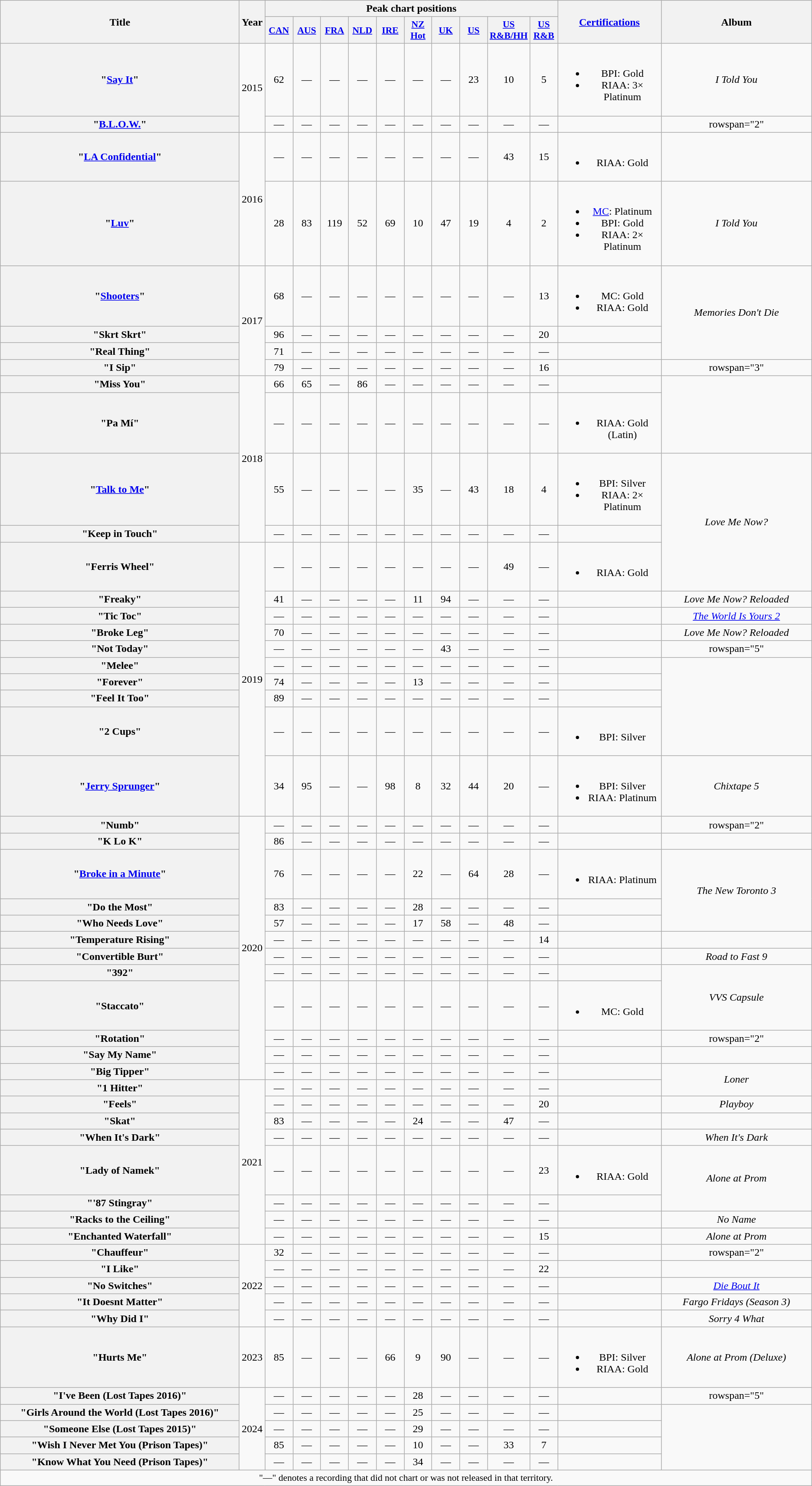<table class="wikitable plainrowheaders" style="text-align:center;">
<tr>
<th scope="col" rowspan="2" style="width:22.5em;">Title</th>
<th scope="col" rowspan="2">Year</th>
<th scope="col" colspan="10">Peak chart positions</th>
<th scope="col" rowspan="2"><a href='#'>Certifications</a></th>
<th scope="col" rowspan="2" style="width:14em;">Album</th>
</tr>
<tr>
<th scope="col" style="width:2.5em;font-size:90%;"><a href='#'>CAN</a><br></th>
<th scope="col" style="width:2.5em;font-size:90%;"><a href='#'>AUS</a><br></th>
<th scope="col" style="width:2.5em;font-size:90%;"><a href='#'>FRA</a><br></th>
<th scope="col" style="width:2.5em;font-size:90%;"><a href='#'>NLD</a><br></th>
<th scope="col" style="width:2.5em;font-size:90%;"><a href='#'>IRE</a><br></th>
<th scope="col" style="width:2.5em;font-size:90%;"><a href='#'>NZ<br>Hot</a><br></th>
<th scope="col" style="width:2.5em;font-size:90%;"><a href='#'>UK</a><br></th>
<th scope="col" style="width:2.5em;font-size:90%;"><a href='#'>US</a><br></th>
<th scope="col" style="width:2.5em;font-size:90%;"><a href='#'>US<br>R&B/HH</a><br></th>
<th scope="col" style="width:2.5em;font-size:90%;"><a href='#'>US R&B</a><br></th>
</tr>
<tr>
<th scope="row">"<a href='#'>Say It</a>"</th>
<td rowspan="2">2015</td>
<td>62</td>
<td>—</td>
<td>—</td>
<td>—</td>
<td>—</td>
<td>—</td>
<td>—</td>
<td>23</td>
<td>10</td>
<td>5</td>
<td><br><ul><li>BPI: Gold</li><li>RIAA: 3× Platinum</li></ul></td>
<td><em>I Told You</em></td>
</tr>
<tr>
<th scope="row">"<a href='#'>B.L.O.W.</a>"</th>
<td>—</td>
<td>—</td>
<td>—</td>
<td>—</td>
<td>—</td>
<td>—</td>
<td>—</td>
<td>—</td>
<td>—</td>
<td>—</td>
<td></td>
<td>rowspan="2" </td>
</tr>
<tr>
<th scope="row">"<a href='#'>LA Confidential</a>"</th>
<td rowspan="2">2016</td>
<td>—</td>
<td>—</td>
<td>—</td>
<td>—</td>
<td>—</td>
<td>—</td>
<td>—</td>
<td>—</td>
<td>43</td>
<td>15</td>
<td><br><ul><li>RIAA: Gold</li></ul></td>
</tr>
<tr>
<th scope="row">"<a href='#'>Luv</a>"</th>
<td>28</td>
<td>83</td>
<td>119</td>
<td>52</td>
<td>69</td>
<td>10</td>
<td>47</td>
<td>19</td>
<td>4</td>
<td>2</td>
<td><br><ul><li><a href='#'>MC</a>: Platinum</li><li>BPI: Gold</li><li>RIAA: 2× Platinum</li></ul></td>
<td><em>I Told You</em></td>
</tr>
<tr>
<th scope="row">"<a href='#'>Shooters</a>"</th>
<td rowspan="4">2017</td>
<td>68</td>
<td>—</td>
<td>—</td>
<td>—</td>
<td>—</td>
<td>—</td>
<td>—</td>
<td>—</td>
<td>—</td>
<td>13</td>
<td><br><ul><li>MC: Gold</li><li>RIAA: Gold</li></ul></td>
<td rowspan="3"><em>Memories Don't Die</em></td>
</tr>
<tr>
<th scope="row">"Skrt Skrt"</th>
<td>96</td>
<td>—</td>
<td>—</td>
<td>—</td>
<td>—</td>
<td>—</td>
<td>—</td>
<td>—</td>
<td>—</td>
<td>20</td>
<td></td>
</tr>
<tr>
<th scope="row">"Real Thing"<br></th>
<td>71</td>
<td>—</td>
<td>—</td>
<td>—</td>
<td>—</td>
<td>—</td>
<td>—</td>
<td>—</td>
<td>—</td>
<td>—</td>
<td></td>
</tr>
<tr>
<th scope="row">"I Sip"</th>
<td>79</td>
<td>—</td>
<td>—</td>
<td>—</td>
<td>—</td>
<td>—</td>
<td>—</td>
<td>—</td>
<td>—</td>
<td>16</td>
<td></td>
<td>rowspan="3" </td>
</tr>
<tr>
<th scope="row">"Miss You"<br></th>
<td rowspan="4">2018</td>
<td>66</td>
<td>65</td>
<td>—</td>
<td>86</td>
<td>—</td>
<td>—</td>
<td>—</td>
<td>—</td>
<td>—</td>
<td>—</td>
<td></td>
</tr>
<tr>
<th scope="row">"Pa Mí"<br></th>
<td>—</td>
<td>—</td>
<td>—</td>
<td>—</td>
<td>—</td>
<td>—</td>
<td>—</td>
<td>—</td>
<td>—</td>
<td>—</td>
<td><br><ul><li>RIAA: Gold (Latin)</li></ul></td>
</tr>
<tr>
<th scope="row">"<a href='#'>Talk to Me</a>"<br></th>
<td>55</td>
<td>—</td>
<td>—</td>
<td>—</td>
<td>—</td>
<td>35</td>
<td>—</td>
<td>43</td>
<td>18</td>
<td>4</td>
<td><br><ul><li>BPI: Silver</li><li>RIAA: 2× Platinum</li></ul></td>
<td rowspan="3"><em>Love Me Now?</em></td>
</tr>
<tr>
<th scope="row">"Keep in Touch"<br></th>
<td>—</td>
<td>—</td>
<td>—</td>
<td>—</td>
<td>—</td>
<td>—</td>
<td>—</td>
<td>—</td>
<td>—</td>
<td>—</td>
<td></td>
</tr>
<tr>
<th scope="row">"Ferris Wheel"<br></th>
<td rowspan="10">2019</td>
<td>—</td>
<td>—</td>
<td>—</td>
<td>—</td>
<td>—</td>
<td>—</td>
<td>—</td>
<td>—</td>
<td>49</td>
<td>—</td>
<td><br><ul><li>RIAA: Gold</li></ul></td>
</tr>
<tr>
<th scope="row">"Freaky"</th>
<td>41</td>
<td>—</td>
<td>—</td>
<td>—</td>
<td>—</td>
<td>11</td>
<td>94</td>
<td>—</td>
<td>—</td>
<td>—</td>
<td></td>
<td><em>Love Me Now? Reloaded</em></td>
</tr>
<tr>
<th scope="row">"Tic Toc"<br></th>
<td>—</td>
<td>—</td>
<td>—</td>
<td>—</td>
<td>—</td>
<td>—</td>
<td>—</td>
<td>—</td>
<td>—</td>
<td>—</td>
<td></td>
<td><em><a href='#'>The World Is Yours 2</a></em></td>
</tr>
<tr>
<th scope="row">"Broke Leg"<br></th>
<td>70</td>
<td>—</td>
<td>—</td>
<td>—</td>
<td>—</td>
<td>—</td>
<td>—</td>
<td>—</td>
<td>—</td>
<td>—</td>
<td></td>
<td><em>Love Me Now? Reloaded</em></td>
</tr>
<tr>
<th scope="row">"Not Today"<br></th>
<td>—</td>
<td>—</td>
<td>—</td>
<td>—</td>
<td>—</td>
<td>—</td>
<td>43</td>
<td>—</td>
<td>—</td>
<td>—</td>
<td></td>
<td>rowspan="5" </td>
</tr>
<tr>
<th scope="row">"Melee"</th>
<td>—</td>
<td>—</td>
<td>—</td>
<td>—</td>
<td>—</td>
<td>—</td>
<td>—</td>
<td>—</td>
<td>—</td>
<td>—</td>
<td></td>
</tr>
<tr>
<th scope="row">"Forever"</th>
<td>74</td>
<td>—</td>
<td>—</td>
<td>—</td>
<td>—</td>
<td>13</td>
<td>—</td>
<td>—</td>
<td>—</td>
<td>—</td>
<td></td>
</tr>
<tr>
<th scope="row">"Feel It Too"<br></th>
<td>89</td>
<td>—</td>
<td>—</td>
<td>—</td>
<td>—</td>
<td>—</td>
<td>—</td>
<td>—</td>
<td>—</td>
<td>—</td>
<td></td>
</tr>
<tr>
<th scope="row">"2 Cups"<br></th>
<td>—</td>
<td>—</td>
<td>—</td>
<td>—</td>
<td>—</td>
<td>—</td>
<td>—</td>
<td>—</td>
<td>—</td>
<td>—</td>
<td><br><ul><li>BPI: Silver</li></ul></td>
</tr>
<tr>
<th scope="row">"<a href='#'>Jerry Sprunger</a>"<br></th>
<td>34</td>
<td>95</td>
<td>—</td>
<td>—</td>
<td>98</td>
<td>8</td>
<td>32</td>
<td>44</td>
<td>20</td>
<td>—</td>
<td><br><ul><li>BPI: Silver</li><li>RIAA: Platinum</li></ul></td>
<td><em>Chixtape 5</em></td>
</tr>
<tr>
<th scope="row">"Numb"<br></th>
<td rowspan="12">2020</td>
<td>—</td>
<td>—</td>
<td>—</td>
<td>—</td>
<td>—</td>
<td>—</td>
<td>—</td>
<td>—</td>
<td>—</td>
<td>—</td>
<td></td>
<td>rowspan="2" </td>
</tr>
<tr>
<th scope="row">"K Lo K"<br></th>
<td>86</td>
<td>—</td>
<td>—</td>
<td>—</td>
<td>—</td>
<td>—</td>
<td>—</td>
<td>—</td>
<td>—</td>
<td>—</td>
<td></td>
</tr>
<tr>
<th scope="row">"<a href='#'>Broke in a Minute</a>"</th>
<td>76</td>
<td>—</td>
<td>—</td>
<td>—</td>
<td>—</td>
<td>22</td>
<td>—</td>
<td>64</td>
<td>28</td>
<td>—</td>
<td><br><ul><li>RIAA: Platinum</li></ul></td>
<td rowspan="3"><em>The New Toronto 3</em></td>
</tr>
<tr>
<th scope="row">"Do the Most"</th>
<td>83</td>
<td>—</td>
<td>—</td>
<td>—</td>
<td>—</td>
<td>28</td>
<td>—</td>
<td>—</td>
<td>—</td>
<td>—</td>
<td></td>
</tr>
<tr>
<th scope="row">"Who Needs Love"</th>
<td>57</td>
<td>—</td>
<td>—</td>
<td>—</td>
<td>—</td>
<td>17</td>
<td>58</td>
<td>—</td>
<td>48</td>
<td>—</td>
<td></td>
</tr>
<tr>
<th scope="row">"Temperature Rising"</th>
<td>—</td>
<td>—</td>
<td>—</td>
<td>—</td>
<td>—</td>
<td>—</td>
<td>—</td>
<td>—</td>
<td>—</td>
<td>14</td>
<td></td>
<td></td>
</tr>
<tr>
<th scope="row">"Convertible Burt"<br></th>
<td>—</td>
<td>—</td>
<td>—</td>
<td>—</td>
<td>—</td>
<td>—</td>
<td>—</td>
<td>—</td>
<td>—</td>
<td>—</td>
<td></td>
<td><em>Road to Fast 9</em></td>
</tr>
<tr>
<th scope="row">"392"<br></th>
<td>—</td>
<td>—</td>
<td>—</td>
<td>—</td>
<td>—</td>
<td>—</td>
<td>—</td>
<td>—</td>
<td>—</td>
<td>—</td>
<td></td>
<td rowspan="2"><em>VVS Capsule</em></td>
</tr>
<tr>
<th scope="row">"Staccato"</th>
<td>—</td>
<td>—</td>
<td>—</td>
<td>—</td>
<td>—</td>
<td>—</td>
<td>—</td>
<td>—</td>
<td>—</td>
<td>—</td>
<td><br><ul><li>MC: Gold</li></ul></td>
</tr>
<tr>
<th scope="row">"Rotation"<br></th>
<td>—</td>
<td>—</td>
<td>—</td>
<td>—</td>
<td>—</td>
<td>—</td>
<td>—</td>
<td>—</td>
<td>—</td>
<td>—</td>
<td></td>
<td>rowspan="2" </td>
</tr>
<tr>
<th scope="row">"Say My Name"<br></th>
<td>—</td>
<td>—</td>
<td>—</td>
<td>—</td>
<td>—</td>
<td>—</td>
<td>—</td>
<td>—</td>
<td>—</td>
<td>—</td>
<td></td>
</tr>
<tr>
<th scope="row">"Big Tipper"<br></th>
<td>—</td>
<td>—</td>
<td>—</td>
<td>—</td>
<td>—</td>
<td>—</td>
<td>—</td>
<td>—</td>
<td>—</td>
<td>—</td>
<td></td>
<td rowspan="2"><em>Loner</em></td>
</tr>
<tr>
<th scope="row">"1 Hitter"<br></th>
<td rowspan="8">2021</td>
<td>—</td>
<td>—</td>
<td>—</td>
<td>—</td>
<td>—</td>
<td>—</td>
<td>—</td>
<td>—</td>
<td>—</td>
<td>—</td>
<td></td>
</tr>
<tr>
<th scope="row">"Feels"<br></th>
<td>—</td>
<td>—</td>
<td>—</td>
<td>—</td>
<td>—</td>
<td>—</td>
<td>—</td>
<td>—</td>
<td>—</td>
<td>20</td>
<td></td>
<td><em>Playboy</em></td>
</tr>
<tr>
<th scope="row">"Skat"<br></th>
<td>83</td>
<td>—</td>
<td>—</td>
<td>—</td>
<td>—</td>
<td>24</td>
<td>—</td>
<td>—</td>
<td>47</td>
<td>—</td>
<td></td>
<td></td>
</tr>
<tr>
<th scope="row">"When It's Dark"</th>
<td>—</td>
<td>—</td>
<td>—</td>
<td>—</td>
<td>—</td>
<td>—</td>
<td>—</td>
<td>—</td>
<td>—</td>
<td>—</td>
<td></td>
<td><em>When It's Dark</em></td>
</tr>
<tr>
<th scope="row">"Lady of Namek"</th>
<td>—</td>
<td>—</td>
<td>—</td>
<td>—</td>
<td>—</td>
<td>—</td>
<td>—</td>
<td>—</td>
<td>—</td>
<td>23</td>
<td><br><ul><li>RIAA: Gold</li></ul></td>
<td rowspan="2"><em>Alone at Prom</em></td>
</tr>
<tr>
<th scope="row">"'87 Stingray"</th>
<td>—</td>
<td>—</td>
<td>—</td>
<td>—</td>
<td>—</td>
<td>—</td>
<td>—</td>
<td>—</td>
<td>—</td>
<td>—</td>
<td></td>
</tr>
<tr>
<th scope="row">"Racks to the Ceiling"<br></th>
<td>—</td>
<td>—</td>
<td>—</td>
<td>—</td>
<td>—</td>
<td>—</td>
<td>—</td>
<td>—</td>
<td>—</td>
<td>—</td>
<td></td>
<td><em>No Name</em></td>
</tr>
<tr>
<th scope="row">"Enchanted Waterfall"</th>
<td>—</td>
<td>—</td>
<td>—</td>
<td>—</td>
<td>—</td>
<td>—</td>
<td>—</td>
<td>—</td>
<td>—</td>
<td>15</td>
<td></td>
<td><em>Alone at Prom</em></td>
</tr>
<tr>
<th scope="row">"Chauffeur"<br></th>
<td rowspan="5">2022</td>
<td>32</td>
<td>—</td>
<td>—</td>
<td>—</td>
<td>—</td>
<td>—</td>
<td>—</td>
<td>—</td>
<td>—</td>
<td>—</td>
<td></td>
<td>rowspan="2" </td>
</tr>
<tr>
<th scope="row">"I Like"</th>
<td>—</td>
<td>—</td>
<td>—</td>
<td>—</td>
<td>—</td>
<td>—</td>
<td>—</td>
<td>—</td>
<td>—</td>
<td>22</td>
<td></td>
</tr>
<tr>
<th scope="row">"No Switches"<br></th>
<td>—</td>
<td>—</td>
<td>—</td>
<td>—</td>
<td>—</td>
<td>—</td>
<td>—</td>
<td>—</td>
<td>—</td>
<td>—</td>
<td></td>
<td><em><a href='#'>Die Bout It</a></em></td>
</tr>
<tr>
<th scope="row">"It Doesnt Matter"</th>
<td>—</td>
<td>—</td>
<td>—</td>
<td>—</td>
<td>—</td>
<td>—</td>
<td>—</td>
<td>—</td>
<td>—</td>
<td>—</td>
<td></td>
<td><em>Fargo Fridays (Season 3)</em></td>
</tr>
<tr>
<th scope="row">"Why Did I"</th>
<td>—</td>
<td>—</td>
<td>—</td>
<td>—</td>
<td>—</td>
<td>—</td>
<td>—</td>
<td>—</td>
<td>—</td>
<td>—</td>
<td></td>
<td><em>Sorry 4 What</em></td>
</tr>
<tr>
<th scope="row">"Hurts Me"<br></th>
<td>2023</td>
<td>85</td>
<td>—</td>
<td>—</td>
<td>—</td>
<td>66</td>
<td>9</td>
<td>90</td>
<td>—</td>
<td>—</td>
<td>—</td>
<td><br><ul><li>BPI: Silver</li><li>RIAA: Gold</li></ul></td>
<td><em>Alone at Prom (Deluxe)</em></td>
</tr>
<tr>
<th scope="row">"I've Been (Lost Tapes 2016)"</th>
<td rowspan="5">2024</td>
<td>—</td>
<td>—</td>
<td>—</td>
<td>—</td>
<td>—</td>
<td>28</td>
<td>—</td>
<td>—</td>
<td>—</td>
<td>—</td>
<td></td>
<td>rowspan="5" </td>
</tr>
<tr>
<th scope="row">"Girls Around the World (Lost Tapes 2016)"</th>
<td>—</td>
<td>—</td>
<td>—</td>
<td>—</td>
<td>—</td>
<td>25</td>
<td>—</td>
<td>—</td>
<td>—</td>
<td>—</td>
<td></td>
</tr>
<tr>
<th scope="row">"Someone Else (Lost Tapes 2015)"</th>
<td>—</td>
<td>—</td>
<td>—</td>
<td>—</td>
<td>—</td>
<td>29</td>
<td>—</td>
<td>—</td>
<td>—</td>
<td>—</td>
<td></td>
</tr>
<tr>
<th scope="row">"Wish I Never Met You (Prison Tapes)"</th>
<td>85</td>
<td>—</td>
<td>—</td>
<td>—</td>
<td>—</td>
<td>10</td>
<td>—</td>
<td>—</td>
<td>33</td>
<td>7</td>
<td></td>
</tr>
<tr>
<th scope="row">"Know What You Need (Prison Tapes)"</th>
<td>—</td>
<td>—</td>
<td>—</td>
<td>—</td>
<td>—</td>
<td>34</td>
<td>—</td>
<td>—</td>
<td>—</td>
<td>—</td>
<td></td>
</tr>
<tr>
<td colspan="16" style="font-size:90%">"—" denotes a recording that did not chart or was not released in that territory.</td>
</tr>
</table>
